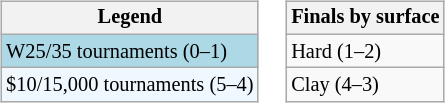<table>
<tr valign=top>
<td><br><table class=wikitable style="font-size:85%">
<tr>
<th>Legend</th>
</tr>
<tr style="background:lightblue;">
<td>W25/35 tournaments (0–1)</td>
</tr>
<tr style="background:#f0f8ff;">
<td>$10/15,000 tournaments (5–4)</td>
</tr>
</table>
</td>
<td><br><table class=wikitable style="font-size:85%">
<tr>
<th>Finals by surface</th>
</tr>
<tr>
<td>Hard (1–2)</td>
</tr>
<tr>
<td>Clay (4–3)</td>
</tr>
</table>
</td>
</tr>
</table>
